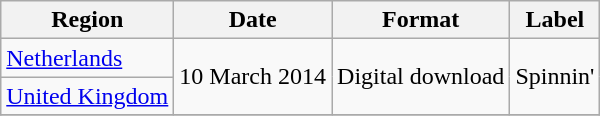<table class=wikitable>
<tr>
<th>Region</th>
<th>Date</th>
<th>Format</th>
<th>Label</th>
</tr>
<tr>
<td><a href='#'>Netherlands</a></td>
<td rowspan="2">10 March 2014</td>
<td rowspan="2">Digital download</td>
<td rowspan="2">Spinnin'</td>
</tr>
<tr>
<td><a href='#'>United Kingdom</a></td>
</tr>
<tr>
</tr>
</table>
